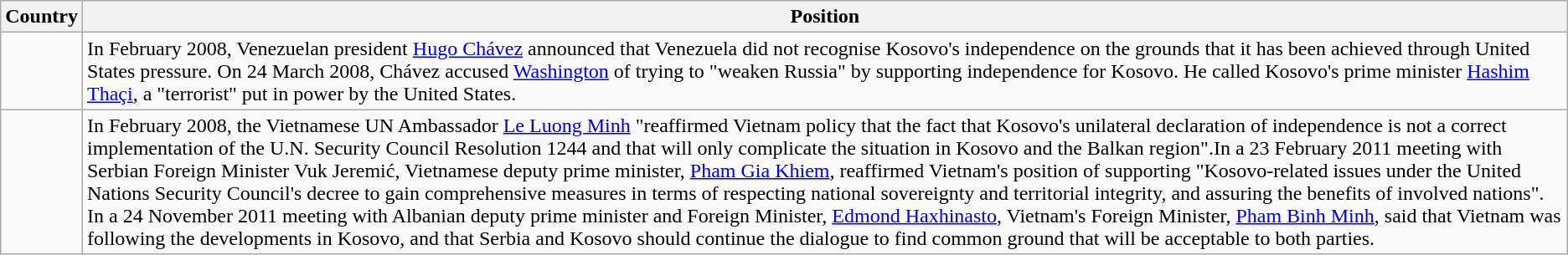<table class="wikitable">
<tr>
<th>Country</th>
<th>Position</th>
</tr>
<tr>
<td nowrap></td>
<td> In February 2008, Venezuelan president <a href='#'>Hugo Chávez</a> announced that Venezuela did not recognise Kosovo's independence on the grounds that it has been achieved through United States pressure. On 24 March 2008, Chávez accused <a href='#'>Washington</a> of trying to "weaken Russia" by supporting independence for Kosovo. He called Kosovo's prime minister <a href='#'>Hashim Thaçi</a>, a "terrorist" put in power by the United States.</td>
</tr>
<tr>
<td></td>
<td>In February 2008, the Vietnamese UN Ambassador <a href='#'>Le Luong Minh</a> "reaffirmed Vietnam policy that the fact that Kosovo's unilateral declaration of independence is not a correct implementation of the U.N. Security Council Resolution 1244 and that will only complicate the situation in Kosovo and the Balkan region".In a 23 February 2011 meeting with Serbian Foreign Minister Vuk Jeremić, Vietnamese deputy prime minister, <a href='#'>Pham Gia Khiem</a>, reaffirmed Vietnam's position of supporting "Kosovo-related issues under the United Nations Security Council's decree to gain comprehensive measures in terms of respecting national sovereignty and territorial integrity, and assuring the benefits of involved nations". In a 24 November 2011 meeting with Albanian deputy prime minister and Foreign Minister, <a href='#'>Edmond Haxhinasto</a>, Vietnam's Foreign Minister, <a href='#'>Pham Binh Minh</a>, said that Vietnam was following the developments in Kosovo, and that Serbia and Kosovo should continue the dialogue to find common ground that will be acceptable to both parties.</td>
</tr>
</table>
